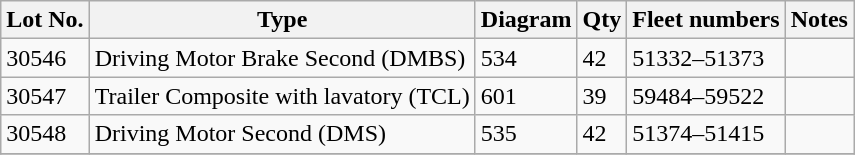<table class=wikitable>
<tr>
<th>Lot No.</th>
<th>Type</th>
<th>Diagram</th>
<th>Qty</th>
<th>Fleet numbers</th>
<th>Notes</th>
</tr>
<tr>
<td>30546</td>
<td>Driving Motor Brake Second (DMBS)</td>
<td>534</td>
<td>42</td>
<td>51332–51373</td>
<td></td>
</tr>
<tr>
<td>30547</td>
<td>Trailer Composite with lavatory (TCL)</td>
<td>601</td>
<td>39</td>
<td>59484–59522</td>
<td></td>
</tr>
<tr>
<td>30548</td>
<td>Driving Motor Second (DMS)</td>
<td>535</td>
<td>42</td>
<td>51374–51415</td>
<td></td>
</tr>
<tr>
</tr>
</table>
